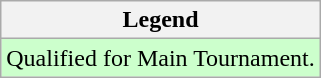<table class="wikitable">
<tr>
<th>Legend</th>
</tr>
<tr bgcolor=ccffcc>
<td>Qualified for Main Tournament.</td>
</tr>
</table>
